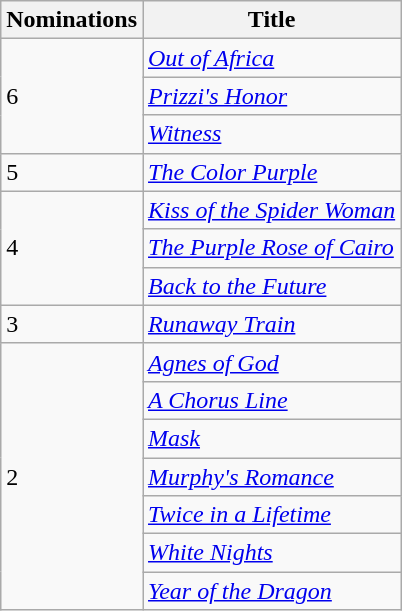<table class="wikitable">
<tr>
<th>Nominations</th>
<th>Title</th>
</tr>
<tr>
<td rowspan="3">6</td>
<td><em><a href='#'>Out of Africa</a></em></td>
</tr>
<tr>
<td><em><a href='#'>Prizzi's Honor</a></em></td>
</tr>
<tr>
<td><em><a href='#'>Witness</a></em></td>
</tr>
<tr>
<td>5</td>
<td><em><a href='#'>The Color Purple</a></em></td>
</tr>
<tr>
<td rowspan="3">4</td>
<td><em><a href='#'>Kiss of the Spider Woman</a></em></td>
</tr>
<tr>
<td><em><a href='#'>The Purple Rose of Cairo</a></em></td>
</tr>
<tr>
<td><em><a href='#'>Back to the Future</a></em></td>
</tr>
<tr>
<td>3</td>
<td><em><a href='#'>Runaway Train</a></em></td>
</tr>
<tr>
<td rowspan="7">2</td>
<td><em><a href='#'>Agnes of God</a></em></td>
</tr>
<tr>
<td><em><a href='#'>A Chorus Line</a></em></td>
</tr>
<tr>
<td><em><a href='#'>Mask</a></em></td>
</tr>
<tr>
<td><em><a href='#'>Murphy's Romance</a></em></td>
</tr>
<tr>
<td><em><a href='#'>Twice in a Lifetime</a></em></td>
</tr>
<tr>
<td><em><a href='#'>White Nights</a></em></td>
</tr>
<tr>
<td><em><a href='#'>Year of the Dragon</a></em></td>
</tr>
</table>
